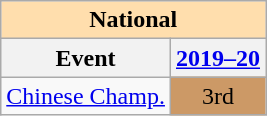<table class="wikitable" style="text-align:center">
<tr>
<th style="background-color: #ffdead; " colspan=2 align=center>National</th>
</tr>
<tr>
<th>Event</th>
<th><a href='#'>2019–20</a></th>
</tr>
<tr>
<td><a href='#'>Chinese Champ.</a></td>
<td bgcolor=cc9966>3rd</td>
</tr>
</table>
